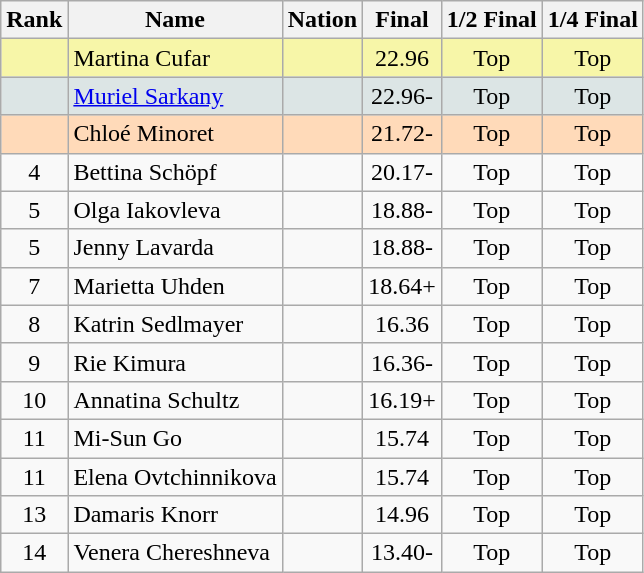<table class="wikitable sortable" style="text-align:center">
<tr>
<th>Rank</th>
<th>Name</th>
<th>Nation</th>
<th>Final</th>
<th>1/2 Final</th>
<th>1/4 Final</th>
</tr>
<tr bgcolor="#F7F6A8">
<td></td>
<td align="left">Martina Cufar</td>
<td align="left"></td>
<td>22.96</td>
<td>Top</td>
<td>Top</td>
</tr>
<tr bgcolor="#DCE5E5">
<td></td>
<td align="left"><a href='#'>Muriel Sarkany</a></td>
<td align="left"></td>
<td>22.96-</td>
<td>Top</td>
<td>Top</td>
</tr>
<tr bgcolor="#FFDAB9">
<td></td>
<td align="left">Chloé Minoret</td>
<td align="left"></td>
<td>21.72-</td>
<td>Top</td>
<td>Top</td>
</tr>
<tr>
<td align="center">4</td>
<td align="left">Bettina Schöpf</td>
<td align="left"></td>
<td>20.17-</td>
<td>Top</td>
<td>Top</td>
</tr>
<tr>
<td align="center">5</td>
<td align="left">Olga Iakovleva</td>
<td align="left"></td>
<td>18.88-</td>
<td>Top</td>
<td>Top</td>
</tr>
<tr>
<td align="center">5</td>
<td align="left">Jenny Lavarda</td>
<td align="left"></td>
<td>18.88-</td>
<td>Top</td>
<td>Top</td>
</tr>
<tr>
<td align="center">7</td>
<td align="left">Marietta Uhden</td>
<td align="left"></td>
<td>18.64+</td>
<td>Top</td>
<td>Top</td>
</tr>
<tr>
<td align="center">8</td>
<td align="left">Katrin Sedlmayer</td>
<td align="left"></td>
<td>16.36</td>
<td>Top</td>
<td>Top</td>
</tr>
<tr>
<td>9</td>
<td align="left">Rie Kimura</td>
<td align="left"></td>
<td>16.36-</td>
<td>Top</td>
<td>Top</td>
</tr>
<tr>
<td>10</td>
<td align="left">Annatina Schultz</td>
<td align="left"></td>
<td>16.19+</td>
<td>Top</td>
<td>Top</td>
</tr>
<tr>
<td>11</td>
<td align="left">Mi-Sun Go</td>
<td align="left"></td>
<td>15.74</td>
<td>Top</td>
<td>Top</td>
</tr>
<tr>
<td>11</td>
<td align="left">Elena Ovtchinnikova</td>
<td align="left"></td>
<td>15.74</td>
<td>Top</td>
<td>Top</td>
</tr>
<tr>
<td>13</td>
<td align="left">Damaris Knorr</td>
<td align="left"></td>
<td>14.96</td>
<td>Top</td>
<td>Top</td>
</tr>
<tr>
<td>14</td>
<td align="left">Venera Chereshneva</td>
<td align="left"></td>
<td>13.40-</td>
<td>Top</td>
<td>Top</td>
</tr>
</table>
